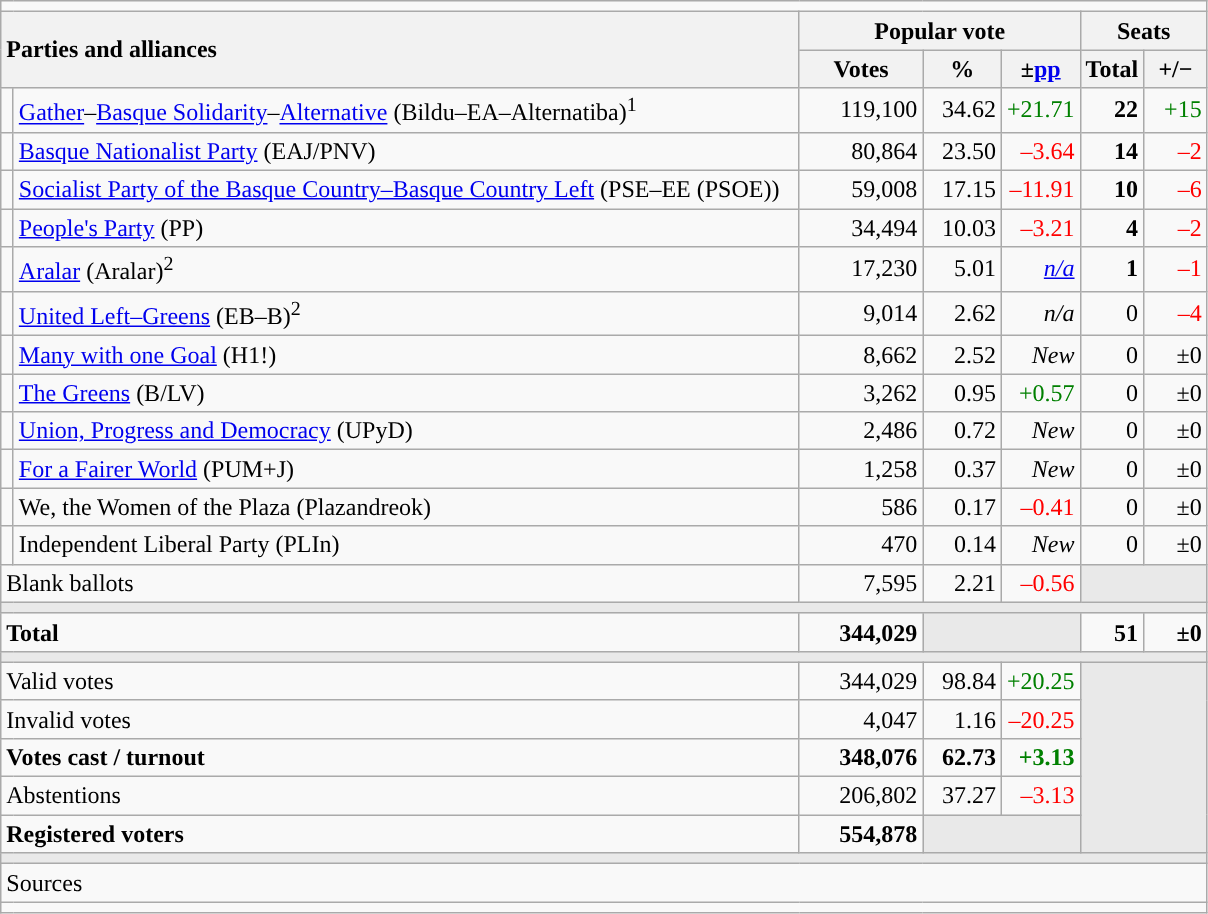<table class="wikitable" style="text-align:right;">
<tr>
<td colspan="7"></td>
</tr>
<tr>
<th style="text-align:left;" rowspan="2" colspan="2" width="525">Parties and alliances</th>
<th colspan="3">Popular vote</th>
<th colspan="2">Seats</th>
</tr>
<tr>
<th width="75">Votes</th>
<th width="45">%</th>
<th width="45">±<a href='#'>pp</a></th>
<th width="35">Total</th>
<th width="35">+/−</th>
</tr>
<tr>
<td width="1" style="color:inherit;background:"></td>
<td align="left"><a href='#'>Gather</a>–<a href='#'>Basque Solidarity</a>–<a href='#'>Alternative</a> (Bildu–EA–Alternatiba)<sup>1</sup></td>
<td>119,100</td>
<td>34.62</td>
<td style="color:green;">+21.71</td>
<td><strong>22</strong></td>
<td style="color:green;">+15</td>
</tr>
<tr>
<td style="color:inherit;background:"></td>
<td align="left"><a href='#'>Basque Nationalist Party</a> (EAJ/PNV)</td>
<td>80,864</td>
<td>23.50</td>
<td style="color:red;">–3.64</td>
<td><strong>14</strong></td>
<td style="color:red;">–2</td>
</tr>
<tr>
<td style="color:inherit;background:"></td>
<td align="left"><a href='#'>Socialist Party of the Basque Country–Basque Country Left</a> (PSE–EE (PSOE))</td>
<td>59,008</td>
<td>17.15</td>
<td style="color:red;">–11.91</td>
<td><strong>10</strong></td>
<td style="color:red;">–6</td>
</tr>
<tr>
<td style="color:inherit;background:"></td>
<td align="left"><a href='#'>People's Party</a> (PP)</td>
<td>34,494</td>
<td>10.03</td>
<td style="color:red;">–3.21</td>
<td><strong>4</strong></td>
<td style="color:red;">–2</td>
</tr>
<tr>
<td style="color:inherit;background:"></td>
<td align="left"><a href='#'>Aralar</a> (Aralar)<sup>2</sup></td>
<td>17,230</td>
<td>5.01</td>
<td><em><a href='#'>n/a</a></em></td>
<td><strong>1</strong></td>
<td style="color:red;">–1</td>
</tr>
<tr>
<td style="color:inherit;background:"></td>
<td align="left"><a href='#'>United Left–Greens</a> (EB–B)<sup>2</sup></td>
<td>9,014</td>
<td>2.62</td>
<td><em>n/a</em></td>
<td>0</td>
<td style="color:red;">–4</td>
</tr>
<tr>
<td style="color:inherit;background:"></td>
<td align="left"><a href='#'>Many with one Goal</a> (H1!)</td>
<td>8,662</td>
<td>2.52</td>
<td><em>New</em></td>
<td>0</td>
<td>±0</td>
</tr>
<tr>
<td style="color:inherit;background:"></td>
<td align="left"><a href='#'>The Greens</a> (B/LV)</td>
<td>3,262</td>
<td>0.95</td>
<td style="color:green;">+0.57</td>
<td>0</td>
<td>±0</td>
</tr>
<tr>
<td style="color:inherit;background:"></td>
<td align="left"><a href='#'>Union, Progress and Democracy</a> (UPyD)</td>
<td>2,486</td>
<td>0.72</td>
<td><em>New</em></td>
<td>0</td>
<td>±0</td>
</tr>
<tr>
<td style="color:inherit;background:"></td>
<td align="left"><a href='#'>For a Fairer World</a> (PUM+J)</td>
<td>1,258</td>
<td>0.37</td>
<td><em>New</em></td>
<td>0</td>
<td>±0</td>
</tr>
<tr>
<td style="color:inherit;background:"></td>
<td align="left">We, the Women of the Plaza (Plazandreok)</td>
<td>586</td>
<td>0.17</td>
<td style="color:red;">–0.41</td>
<td>0</td>
<td>±0</td>
</tr>
<tr>
<td style="color:inherit;background:"></td>
<td align="left">Independent Liberal Party (PLIn)</td>
<td>470</td>
<td>0.14</td>
<td><em>New</em></td>
<td>0</td>
<td>±0</td>
</tr>
<tr>
<td align="left" colspan="2">Blank ballots</td>
<td>7,595</td>
<td>2.21</td>
<td style="color:red;">–0.56</td>
<td bgcolor="#E9E9E9" colspan="2"></td>
</tr>
<tr>
<td colspan="7" bgcolor="#E9E9E9"></td>
</tr>
<tr style="font-weight:bold;">
<td align="left" colspan="2">Total</td>
<td>344,029</td>
<td bgcolor="#E9E9E9" colspan="2"></td>
<td>51</td>
<td>±0</td>
</tr>
<tr>
<td colspan="7" bgcolor="#E9E9E9"></td>
</tr>
<tr>
<td align="left" colspan="2">Valid votes</td>
<td>344,029</td>
<td>98.84</td>
<td style="color:green;">+20.25</td>
<td bgcolor="#E9E9E9" colspan="2" rowspan="5"></td>
</tr>
<tr>
<td align="left" colspan="2">Invalid votes</td>
<td>4,047</td>
<td>1.16</td>
<td style="color:red;">–20.25</td>
</tr>
<tr style="font-weight:bold;">
<td align="left" colspan="2">Votes cast / turnout</td>
<td>348,076</td>
<td>62.73</td>
<td style="color:green;">+3.13</td>
</tr>
<tr>
<td align="left" colspan="2">Abstentions</td>
<td>206,802</td>
<td>37.27</td>
<td style="color:red;">–3.13</td>
</tr>
<tr style="font-weight:bold;">
<td align="left" colspan="2">Registered voters</td>
<td>554,878</td>
<td bgcolor="#E9E9E9" colspan="2"></td>
</tr>
<tr>
<td colspan="7" bgcolor="#E9E9E9"></td>
</tr>
<tr>
<td align="left" colspan="7">Sources</td>
</tr>
<tr>
<td colspan="7" style="text-align:left; max-width:790px;"></td>
</tr>
</table>
